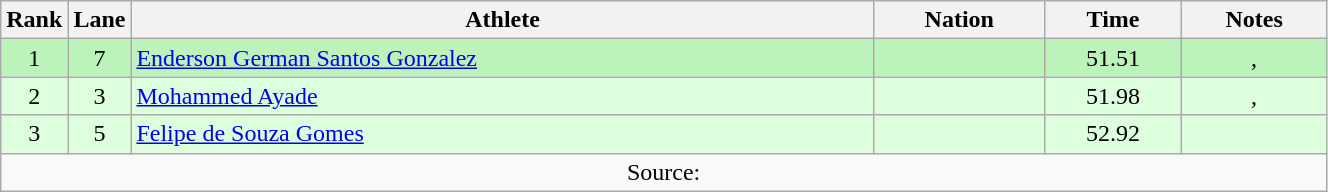<table class="wikitable sortable" style="text-align:center;width: 70%;">
<tr>
<th scope="col" style="width: 10px;">Rank</th>
<th scope="col" style="width: 10px;">Lane</th>
<th scope="col">Athlete</th>
<th scope="col">Nation</th>
<th scope="col">Time</th>
<th scope="col">Notes</th>
</tr>
<tr bgcolor=bbf3bb>
<td>1</td>
<td>7</td>
<td align=left><a href='#'>Enderson German Santos Gonzalez</a><br></td>
<td align=left></td>
<td>51.51</td>
<td>, </td>
</tr>
<tr bgcolor=ddffdd>
<td>2</td>
<td>3</td>
<td align=left><a href='#'>Mohammed Ayade</a><br></td>
<td align=left></td>
<td>51.98</td>
<td>, </td>
</tr>
<tr bgcolor=ddffdd>
<td>3</td>
<td>5</td>
<td align=left><a href='#'>Felipe de Souza Gomes</a><br></td>
<td align=left></td>
<td>52.92</td>
<td></td>
</tr>
<tr class="sortbottom">
<td colspan="6">Source:</td>
</tr>
</table>
